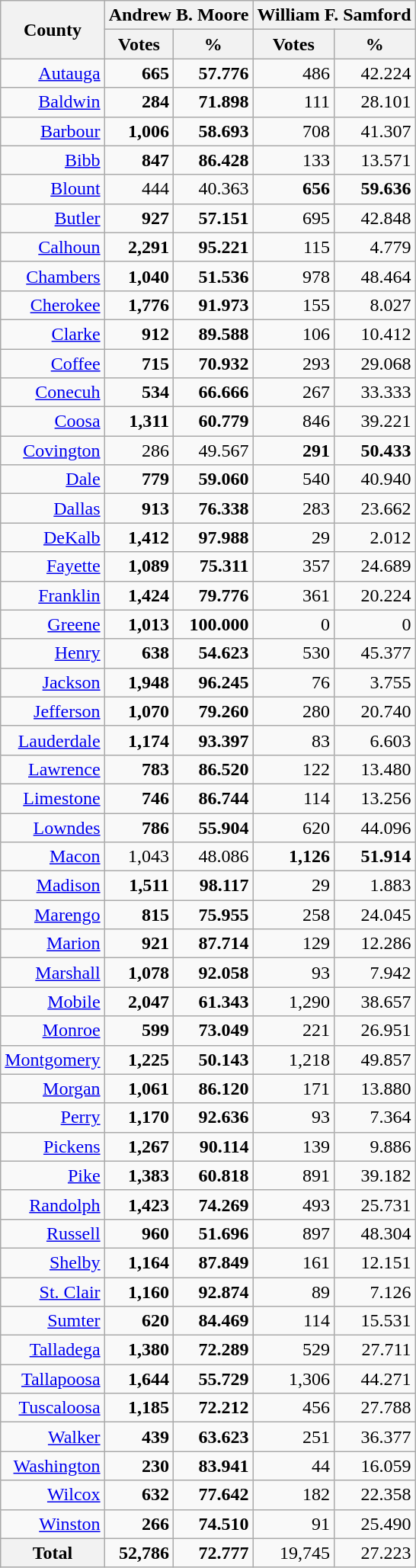<table class="wikitable" style="text-align:right">
<tr>
<th rowspan=2>County</th>
<th colspan=2>Andrew B. Moore</th>
<th colspan=2>William F. Samford</th>
</tr>
<tr>
<th>Votes</th>
<th>%</th>
<th>Votes</th>
<th>%</th>
</tr>
<tr>
<td><a href='#'>Autauga</a></td>
<td><strong>665</strong></td>
<td><strong>57.776</strong></td>
<td>486</td>
<td>42.224</td>
</tr>
<tr>
<td><a href='#'>Baldwin</a></td>
<td><strong>284</strong></td>
<td><strong>71.898</strong></td>
<td>111</td>
<td>28.101</td>
</tr>
<tr>
<td><a href='#'>Barbour</a></td>
<td><strong>1,006</strong></td>
<td><strong>58.693</strong></td>
<td>708</td>
<td>41.307</td>
</tr>
<tr>
<td><a href='#'>Bibb</a></td>
<td><strong>847</strong></td>
<td><strong>86.428</strong></td>
<td>133</td>
<td>13.571</td>
</tr>
<tr>
<td><a href='#'>Blount</a></td>
<td>444</td>
<td>40.363</td>
<td><strong>656</strong></td>
<td><strong>59.636</strong></td>
</tr>
<tr>
<td><a href='#'>Butler</a></td>
<td><strong>927</strong></td>
<td><strong>57.151</strong></td>
<td>695</td>
<td>42.848</td>
</tr>
<tr>
<td><a href='#'>Calhoun</a></td>
<td><strong>2,291</strong></td>
<td><strong>95.221</strong></td>
<td>115</td>
<td>4.779</td>
</tr>
<tr>
<td><a href='#'>Chambers</a></td>
<td><strong>1,040</strong></td>
<td><strong>51.536</strong></td>
<td>978</td>
<td>48.464</td>
</tr>
<tr>
<td><a href='#'>Cherokee</a></td>
<td><strong>1,776</strong></td>
<td><strong>91.973</strong></td>
<td>155</td>
<td>8.027</td>
</tr>
<tr>
<td><a href='#'>Clarke</a></td>
<td><strong>912</strong></td>
<td><strong>89.588</strong></td>
<td>106</td>
<td>10.412</td>
</tr>
<tr>
<td><a href='#'>Coffee</a></td>
<td><strong>715</strong></td>
<td><strong>70.932</strong></td>
<td>293</td>
<td>29.068</td>
</tr>
<tr>
<td><a href='#'>Conecuh</a></td>
<td><strong>534</strong></td>
<td><strong>66.666</strong></td>
<td>267</td>
<td>33.333</td>
</tr>
<tr>
<td><a href='#'>Coosa</a></td>
<td><strong>1,311</strong></td>
<td><strong>60.779</strong></td>
<td>846</td>
<td>39.221</td>
</tr>
<tr>
<td><a href='#'>Covington</a></td>
<td>286</td>
<td>49.567</td>
<td><strong>291</strong></td>
<td><strong>50.433</strong></td>
</tr>
<tr>
<td><a href='#'>Dale</a></td>
<td><strong>779</strong></td>
<td><strong>59.060</strong></td>
<td>540</td>
<td>40.940</td>
</tr>
<tr>
<td><a href='#'>Dallas</a></td>
<td><strong>913</strong></td>
<td><strong>76.338</strong></td>
<td>283</td>
<td>23.662</td>
</tr>
<tr>
<td><a href='#'>DeKalb</a></td>
<td><strong>1,412</strong></td>
<td><strong>97.988</strong></td>
<td>29</td>
<td>2.012</td>
</tr>
<tr>
<td><a href='#'>Fayette</a></td>
<td><strong>1,089</strong></td>
<td><strong>75.311</strong></td>
<td>357</td>
<td>24.689</td>
</tr>
<tr>
<td><a href='#'>Franklin</a></td>
<td><strong>1,424</strong></td>
<td><strong>79.776</strong></td>
<td>361</td>
<td>20.224</td>
</tr>
<tr>
<td><a href='#'>Greene</a></td>
<td><strong>1,013</strong></td>
<td><strong>100.000</strong></td>
<td>0</td>
<td>0</td>
</tr>
<tr>
<td><a href='#'>Henry</a></td>
<td><strong>638</strong></td>
<td><strong>54.623</strong></td>
<td>530</td>
<td>45.377</td>
</tr>
<tr>
<td><a href='#'>Jackson</a></td>
<td><strong>1,948</strong></td>
<td><strong>96.245</strong></td>
<td>76</td>
<td>3.755</td>
</tr>
<tr>
<td><a href='#'>Jefferson</a></td>
<td><strong>1,070</strong></td>
<td><strong>79.260</strong></td>
<td>280</td>
<td>20.740</td>
</tr>
<tr>
<td><a href='#'>Lauderdale</a></td>
<td><strong>1,174</strong></td>
<td><strong>93.397</strong></td>
<td>83</td>
<td>6.603</td>
</tr>
<tr>
<td><a href='#'>Lawrence</a></td>
<td><strong>783</strong></td>
<td><strong>86.520</strong></td>
<td>122</td>
<td>13.480</td>
</tr>
<tr>
<td><a href='#'>Limestone</a></td>
<td><strong>746</strong></td>
<td><strong>86.744</strong></td>
<td>114</td>
<td>13.256</td>
</tr>
<tr>
<td><a href='#'>Lowndes</a></td>
<td><strong>786</strong></td>
<td><strong>55.904</strong></td>
<td>620</td>
<td>44.096</td>
</tr>
<tr>
<td><a href='#'>Macon</a></td>
<td>1,043</td>
<td>48.086</td>
<td><strong>1,126</strong></td>
<td><strong>51.914</strong></td>
</tr>
<tr>
<td><a href='#'>Madison</a></td>
<td><strong>1,511</strong></td>
<td><strong>98.117</strong></td>
<td>29</td>
<td>1.883</td>
</tr>
<tr>
<td><a href='#'>Marengo</a></td>
<td><strong>815</strong></td>
<td><strong>75.955</strong></td>
<td>258</td>
<td>24.045</td>
</tr>
<tr>
<td><a href='#'>Marion</a></td>
<td><strong>921</strong></td>
<td><strong>87.714</strong></td>
<td>129</td>
<td>12.286</td>
</tr>
<tr>
<td><a href='#'>Marshall</a></td>
<td><strong>1,078</strong></td>
<td><strong>92.058</strong></td>
<td>93</td>
<td>7.942</td>
</tr>
<tr>
<td><a href='#'>Mobile</a></td>
<td><strong>2,047</strong></td>
<td><strong>61.343</strong></td>
<td>1,290</td>
<td>38.657</td>
</tr>
<tr>
<td><a href='#'>Monroe</a></td>
<td><strong>599</strong></td>
<td><strong>73.049</strong></td>
<td>221</td>
<td>26.951</td>
</tr>
<tr>
<td><a href='#'>Montgomery</a></td>
<td><strong>1,225</strong></td>
<td><strong>50.143</strong></td>
<td>1,218</td>
<td>49.857</td>
</tr>
<tr>
<td><a href='#'>Morgan</a></td>
<td><strong>1,061</strong></td>
<td><strong>86.120</strong></td>
<td>171</td>
<td>13.880</td>
</tr>
<tr>
<td><a href='#'>Perry</a></td>
<td><strong>1,170</strong></td>
<td><strong>92.636</strong></td>
<td>93</td>
<td>7.364</td>
</tr>
<tr>
<td><a href='#'>Pickens</a></td>
<td><strong>1,267</strong></td>
<td><strong>90.114</strong></td>
<td>139</td>
<td>9.886</td>
</tr>
<tr>
<td><a href='#'>Pike</a></td>
<td><strong>1,383</strong></td>
<td><strong>60.818</strong></td>
<td>891</td>
<td>39.182</td>
</tr>
<tr>
<td><a href='#'>Randolph</a></td>
<td><strong>1,423</strong></td>
<td><strong>74.269</strong></td>
<td>493</td>
<td>25.731</td>
</tr>
<tr>
<td><a href='#'>Russell</a></td>
<td><strong>960</strong></td>
<td><strong>51.696</strong></td>
<td>897</td>
<td>48.304</td>
</tr>
<tr>
<td><a href='#'>Shelby</a></td>
<td><strong>1,164</strong></td>
<td><strong>87.849</strong></td>
<td>161</td>
<td>12.151</td>
</tr>
<tr>
<td><a href='#'>St. Clair</a></td>
<td><strong>1,160</strong></td>
<td><strong>92.874</strong></td>
<td>89</td>
<td>7.126</td>
</tr>
<tr>
<td><a href='#'>Sumter</a></td>
<td><strong>620</strong></td>
<td><strong>84.469</strong></td>
<td>114</td>
<td>15.531</td>
</tr>
<tr>
<td><a href='#'>Talladega</a></td>
<td><strong>1,380</strong></td>
<td><strong>72.289</strong></td>
<td>529</td>
<td>27.711</td>
</tr>
<tr>
<td><a href='#'>Tallapoosa</a></td>
<td><strong>1,644</strong></td>
<td><strong>55.729</strong></td>
<td>1,306</td>
<td>44.271</td>
</tr>
<tr>
<td><a href='#'>Tuscaloosa</a></td>
<td><strong>1,185</strong></td>
<td><strong>72.212</strong></td>
<td>456</td>
<td>27.788</td>
</tr>
<tr>
<td><a href='#'>Walker</a></td>
<td><strong>439</strong></td>
<td><strong>63.623</strong></td>
<td>251</td>
<td>36.377</td>
</tr>
<tr>
<td><a href='#'>Washington</a></td>
<td><strong>230</strong></td>
<td><strong>83.941</strong></td>
<td>44</td>
<td>16.059</td>
</tr>
<tr>
<td><a href='#'>Wilcox</a></td>
<td><strong>632</strong></td>
<td><strong>77.642</strong></td>
<td>182</td>
<td>22.358</td>
</tr>
<tr>
<td><a href='#'>Winston</a></td>
<td><strong>266</strong></td>
<td><strong>74.510</strong></td>
<td>91</td>
<td>25.490</td>
</tr>
<tr>
<th>Total</th>
<td><strong>52,786</strong></td>
<td><strong>72.777</strong></td>
<td>19,745</td>
<td>27.223</td>
</tr>
</table>
